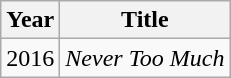<table class="wikitable">
<tr>
<th>Year</th>
<th>Title</th>
</tr>
<tr>
<td>2016</td>
<td><em>Never Too Much</em></td>
</tr>
</table>
